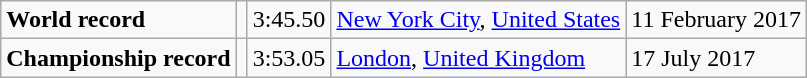<table class="wikitable">
<tr>
<td><strong>World record</strong></td>
<td></td>
<td>3:45.50</td>
<td><a href='#'>New York City</a>, <a href='#'>United States</a></td>
<td>11 February 2017</td>
</tr>
<tr>
<td><strong>Championship record</strong></td>
<td></td>
<td>3:53.05</td>
<td><a href='#'>London</a>, <a href='#'>United Kingdom</a></td>
<td>17 July 2017</td>
</tr>
</table>
